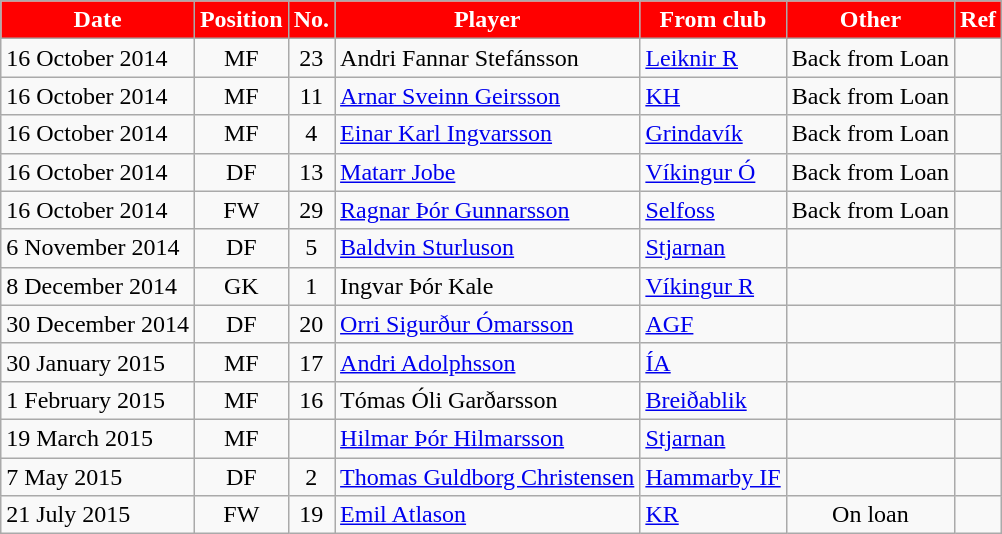<table class="wikitable sortable">
<tr>
<th style="background:#FF0000; color:white;"><strong>Date</strong></th>
<th style="background:#FF0000; color:white;"><strong>Position</strong></th>
<th style="background:#FF0000; color:white;"><strong>No.</strong></th>
<th style="background:#FF0000; color:white;"><strong>Player</strong></th>
<th style="background:#FF0000; color:white;"><strong>From club</strong></th>
<th style="background:#FF0000; color:white;"><strong>Other</strong></th>
<th style="background:#FF0000; color:white;"><strong>Ref</strong></th>
</tr>
<tr>
<td>16 October 2014</td>
<td style="text-align:center;">MF</td>
<td style="text-align:center;">23</td>
<td style="text-align:left;"> Andri Fannar Stefánsson</td>
<td style="text-align:left;"> <a href='#'>Leiknir R</a></td>
<td style="text-align:center;">Back from Loan</td>
<td></td>
</tr>
<tr>
<td>16 October 2014</td>
<td style="text-align:center;">MF</td>
<td style="text-align:center;">11</td>
<td style="text-align:left;"> <a href='#'>Arnar Sveinn Geirsson</a></td>
<td style="text-align:left;"> <a href='#'>KH</a></td>
<td style="text-align:center;">Back from Loan</td>
<td></td>
</tr>
<tr>
<td>16 October 2014</td>
<td style="text-align:center;">MF</td>
<td style="text-align:center;">4</td>
<td style="text-align:left;"> <a href='#'>Einar Karl Ingvarsson</a></td>
<td style="text-align:left;"> <a href='#'>Grindavík</a></td>
<td style="text-align:center;">Back from Loan</td>
<td></td>
</tr>
<tr>
<td>16 October 2014</td>
<td style="text-align:center;">DF</td>
<td style="text-align:center;">13</td>
<td style="text-align:left;"> <a href='#'>Matarr Jobe</a></td>
<td style="text-align:left;"> <a href='#'>Víkingur Ó</a></td>
<td style="text-align:center;">Back from Loan</td>
<td></td>
</tr>
<tr>
<td>16 October 2014</td>
<td style="text-align:center;">FW</td>
<td style="text-align:center;">29</td>
<td style="text-align:left;"> <a href='#'>Ragnar Þór Gunnarsson</a></td>
<td style="text-align:left;"> <a href='#'>Selfoss</a></td>
<td style="text-align:center;">Back from Loan</td>
<td></td>
</tr>
<tr>
<td>6 November 2014</td>
<td style="text-align:center;">DF</td>
<td style="text-align:center;">5</td>
<td style="text-align:left;"> <a href='#'>Baldvin Sturluson</a></td>
<td style="text-align:left;"> <a href='#'>Stjarnan</a></td>
<td></td>
<td></td>
</tr>
<tr>
<td>8 December 2014</td>
<td style="text-align:center;">GK</td>
<td style="text-align:center;">1</td>
<td style="text-align:left;"> Ingvar Þór Kale</td>
<td style="text-align:left;"> <a href='#'>Víkingur R</a></td>
<td style="text-align:center;"></td>
<td></td>
</tr>
<tr>
<td>30 December 2014</td>
<td style="text-align:center;">DF</td>
<td style="text-align:center;">20</td>
<td style="text-align:left;"> <a href='#'>Orri Sigurður Ómarsson</a></td>
<td style="text-align:left;"> <a href='#'>AGF</a></td>
<td style="text-align:center;"></td>
<td></td>
</tr>
<tr>
<td>30 January 2015</td>
<td style="text-align:center;">MF</td>
<td style="text-align:center;">17</td>
<td style="text-align:left;"> <a href='#'>Andri Adolphsson</a></td>
<td style="text-align:left;"> <a href='#'>ÍA</a></td>
<td></td>
<td></td>
</tr>
<tr>
<td>1 February 2015</td>
<td style="text-align:center;">MF</td>
<td style="text-align:center;">16</td>
<td style="text-align:left;"> Tómas Óli Garðarsson</td>
<td style="text-align:left;"> <a href='#'>Breiðablik</a></td>
<td style="text-align:center;"></td>
<td></td>
</tr>
<tr>
<td>19 March 2015</td>
<td style="text-align:center;">MF</td>
<td style="text-align:center;"></td>
<td style="text-align:left;"> <a href='#'>Hilmar Þór Hilmarsson</a></td>
<td style="text-align:left;"> <a href='#'>Stjarnan</a></td>
<td></td>
<td></td>
</tr>
<tr>
<td>7 May 2015</td>
<td style="text-align:center;">DF</td>
<td style="text-align:center;">2</td>
<td style="text-align:left;"> <a href='#'>Thomas Guldborg Christensen</a></td>
<td style="text-align:left;"> <a href='#'>Hammarby IF</a></td>
<td></td>
<td></td>
</tr>
<tr>
<td>21 July 2015</td>
<td style="text-align:center;">FW</td>
<td style="text-align:center;">19</td>
<td style="text-align:left;"> <a href='#'>Emil Atlason</a></td>
<td style="text-align:left;"> <a href='#'>KR</a></td>
<td style="text-align:center;">On loan</td>
<td></td>
</tr>
</table>
